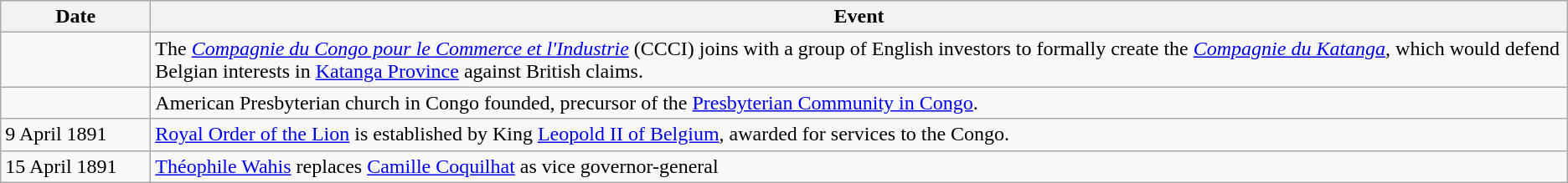<table class=wikitable>
<tr>
<th style="width:7em">Date</th>
<th>Event</th>
</tr>
<tr>
<td></td>
<td>The <em><a href='#'>Compagnie du Congo pour le Commerce et l'Industrie</a></em> (CCCI) joins with a group of English investors to formally create the <em><a href='#'>Compagnie du Katanga</a></em>, which would defend Belgian interests in <a href='#'>Katanga Province</a> against British claims.</td>
</tr>
<tr>
<td></td>
<td>American Presbyterian church in Congo founded, precursor of the <a href='#'>Presbyterian Community in Congo</a>.</td>
</tr>
<tr>
<td>9 April 1891</td>
<td><a href='#'>Royal Order of the Lion</a> is established by King <a href='#'>Leopold II of Belgium</a>, awarded for services to the Congo.</td>
</tr>
<tr>
<td>15 April 1891</td>
<td><a href='#'>Théophile Wahis</a> replaces <a href='#'>Camille Coquilhat</a> as vice governor-general</td>
</tr>
</table>
